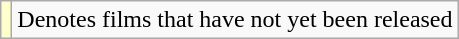<table class="wikitable">
<tr>
<td style="background:#FFFFCC;"></td>
<td>Denotes films that have not yet been released</td>
</tr>
</table>
